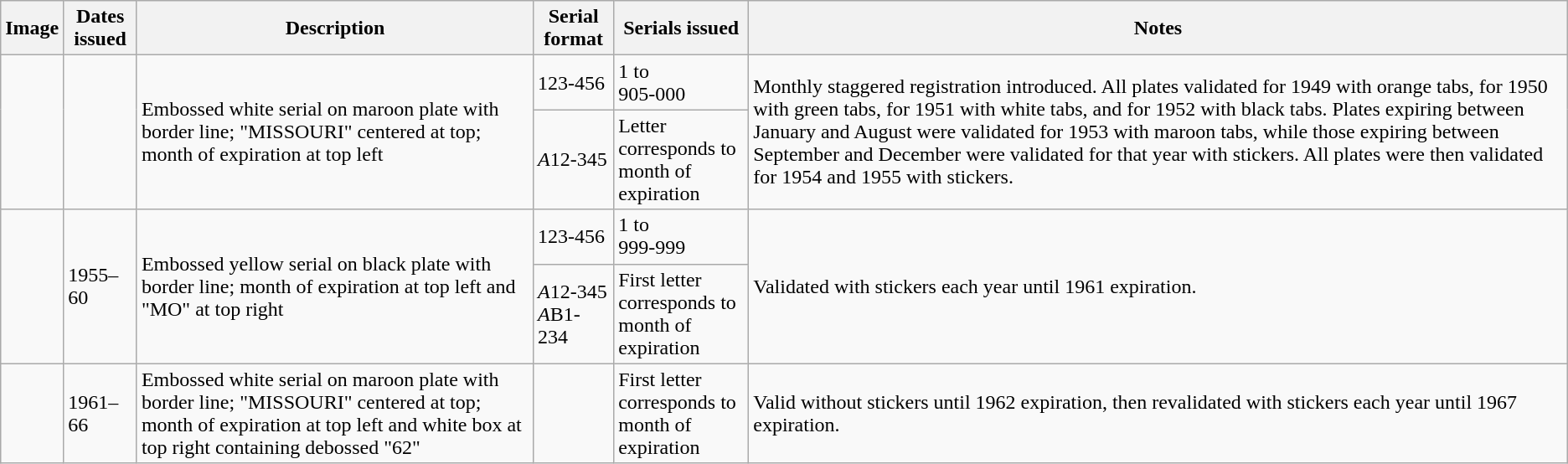<table class="wikitable">
<tr>
<th>Image</th>
<th>Dates issued</th>
<th>Description</th>
<th>Serial format</th>
<th style="width:100px;">Serials issued</th>
<th>Notes</th>
</tr>
<tr>
<td rowspan="2"></td>
<td rowspan="2"></td>
<td rowspan="2">Embossed white serial on maroon plate with border line; "MISSOURI" centered at top; month of expiration at top left</td>
<td>123-456</td>
<td>1 to<br>905-000</td>
<td rowspan="2">Monthly staggered registration introduced. All plates validated for 1949 with orange tabs, for 1950 with green tabs, for 1951 with white tabs, and for 1952 with black tabs. Plates expiring between January and August were validated for 1953 with maroon tabs, while those expiring between September and December were validated for that year with stickers. All plates were then validated for 1954 and 1955 with stickers.</td>
</tr>
<tr>
<td><em>A</em>12-345</td>
<td>Letter corresponds to month of expiration</td>
</tr>
<tr>
<td rowspan="2"><br></td>
<td rowspan="2">1955–60</td>
<td rowspan="2">Embossed yellow serial on black plate with border line; month of expiration at top left and "MO" at top right</td>
<td>123-456</td>
<td>1 to<br>999-999</td>
<td rowspan="2">Validated with stickers each year until 1961 expiration.</td>
</tr>
<tr>
<td><em>A</em>12-345<br><em>A</em>B1-234</td>
<td>First letter corresponds to month of expiration</td>
</tr>
<tr>
<td><br></td>
<td>1961–66</td>
<td>Embossed white serial on maroon plate with border line; "MISSOURI" centered at top; month of expiration at top left and white box at top right containing debossed "62"</td>
<td></td>
<td>First letter corresponds to month of expiration</td>
<td>Valid without stickers until 1962 expiration, then revalidated with stickers each year until 1967 expiration.</td>
</tr>
</table>
